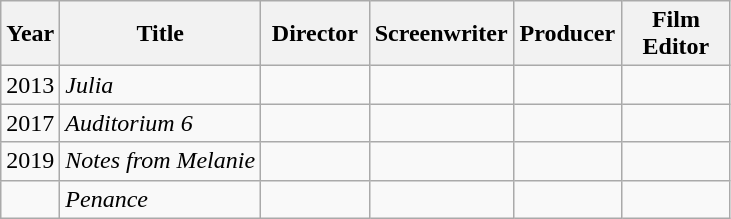<table class="wikitable">
<tr>
<th>Year</th>
<th>Title</th>
<th width="65">Director</th>
<th width="65">Screenwriter</th>
<th width="65">Producer</th>
<th width="65">Film Editor</th>
</tr>
<tr>
<td>2013</td>
<td><em>Julia</em></td>
<td></td>
<td></td>
<td></td>
<td></td>
</tr>
<tr>
<td>2017</td>
<td><em>Auditorium 6</em></td>
<td></td>
<td></td>
<td></td>
<td></td>
</tr>
<tr>
<td>2019</td>
<td><em>Notes from Melanie</em></td>
<td></td>
<td></td>
<td></td>
<td></td>
</tr>
<tr>
<td></td>
<td><em>Penance</em></td>
<td></td>
<td></td>
<td></td>
<td></td>
</tr>
</table>
